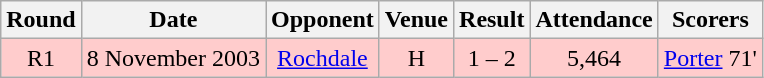<table class="wikitable" style="text-align:center;">
<tr>
<th>Round</th>
<th>Date</th>
<th>Opponent</th>
<th>Venue</th>
<th>Result</th>
<th>Attendance</th>
<th>Scorers</th>
</tr>
<tr style="background: #FFCCCC;">
<td>R1</td>
<td>8 November 2003</td>
<td><a href='#'>Rochdale</a></td>
<td>H</td>
<td>1 – 2</td>
<td>5,464</td>
<td><a href='#'>Porter</a> 71'</td>
</tr>
</table>
